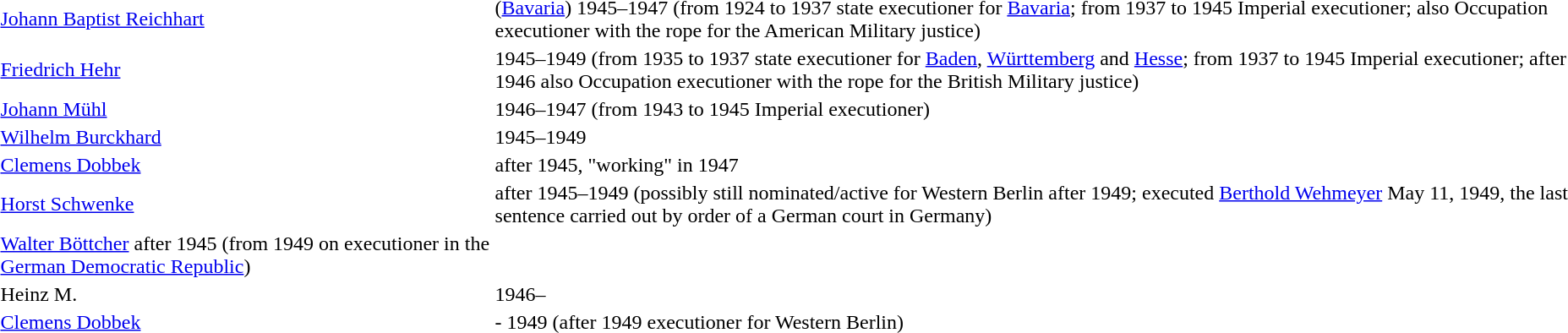<table>
<tr>
<td><a href='#'>Johann Baptist Reichhart</a></td>
<td>(<a href='#'>Bavaria</a>) 1945–1947 (from 1924 to 1937 state executioner for <a href='#'>Bavaria</a>; from 1937 to 1945 Imperial executioner; also Occupation executioner with the rope for the American Military justice)</td>
</tr>
<tr>
<td><a href='#'>Friedrich Hehr</a></td>
<td>1945–1949 (from 1935 to 1937 state executioner for <a href='#'>Baden</a>, <a href='#'>Württemberg</a> and <a href='#'>Hesse</a>; from 1937 to 1945 Imperial executioner; after 1946 also Occupation executioner with the rope for the British Military justice)</td>
</tr>
<tr>
<td><a href='#'>Johann Mühl</a></td>
<td>1946–1947 (from 1943 to 1945 Imperial executioner)</td>
</tr>
<tr>
<td><a href='#'>Wilhelm Burckhard</a></td>
<td>1945–1949</td>
</tr>
<tr>
<td><a href='#'>Clemens Dobbek</a></td>
<td>after 1945, "working" in 1947</td>
</tr>
<tr>
<td><a href='#'>Horst Schwenke</a></td>
<td>after 1945–1949 (possibly still nominated/active for Western Berlin after 1949; executed <a href='#'>Berthold Wehmeyer</a> May 11, 1949, the last sentence carried out by order of a German court in Germany)</td>
</tr>
<tr>
<td><a href='#'>Walter Böttcher</a> after 1945 (from 1949 on executioner in the <a href='#'>German Democratic Republic</a>)</td>
</tr>
<tr>
<td>Heinz M.</td>
<td>1946–</td>
</tr>
<tr>
<td><a href='#'>Clemens Dobbek</a></td>
<td>- 1949 (after 1949 executioner for Western Berlin)</td>
</tr>
<tr>
</tr>
</table>
